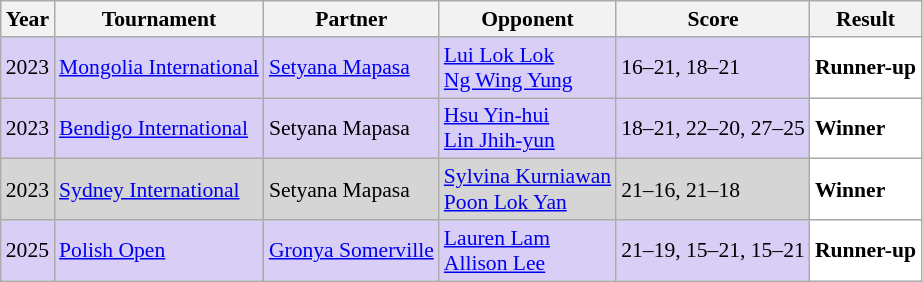<table class="sortable wikitable" style="font-size: 90%">
<tr>
<th>Year</th>
<th>Tournament</th>
<th>Partner</th>
<th>Opponent</th>
<th>Score</th>
<th>Result</th>
</tr>
<tr style="background:#D8CEF6">
<td align="center">2023</td>
<td align="left"><a href='#'>Mongolia International</a></td>
<td align="left"> <a href='#'>Setyana Mapasa</a></td>
<td align="left"> <a href='#'>Lui Lok Lok</a><br> <a href='#'>Ng Wing Yung</a></td>
<td align="left">16–21, 18–21</td>
<td style="text-align:left; background:white"> <strong>Runner-up</strong></td>
</tr>
<tr style="background:#D8CEF6">
<td align="center">2023</td>
<td align="left"><a href='#'>Bendigo International</a></td>
<td align="left"> Setyana Mapasa</td>
<td align="left"> <a href='#'>Hsu Yin-hui</a><br> <a href='#'>Lin Jhih-yun</a></td>
<td align="left">18–21, 22–20, 27–25</td>
<td style="text-align:left; background:white"> <strong>Winner</strong></td>
</tr>
<tr style="background:#D5D5D5">
<td align="center">2023</td>
<td align="left"><a href='#'>Sydney International</a></td>
<td align="left"> Setyana Mapasa</td>
<td align="left"> <a href='#'>Sylvina Kurniawan</a> <br>  <a href='#'>Poon Lok Yan</a></td>
<td align="left">21–16, 21–18</td>
<td style="text-align:left; background:white"> <strong>Winner</strong></td>
</tr>
<tr style="background:#D8CEF6">
<td align="center">2025</td>
<td align="left"><a href='#'>Polish Open</a></td>
<td align="left"> <a href='#'>Gronya Somerville</a></td>
<td align="left"> <a href='#'>Lauren Lam</a><br>  <a href='#'>Allison Lee</a></td>
<td align="left">21–19, 15–21, 15–21</td>
<td style="text-align:left; background:white"> <strong>Runner-up</strong></td>
</tr>
</table>
